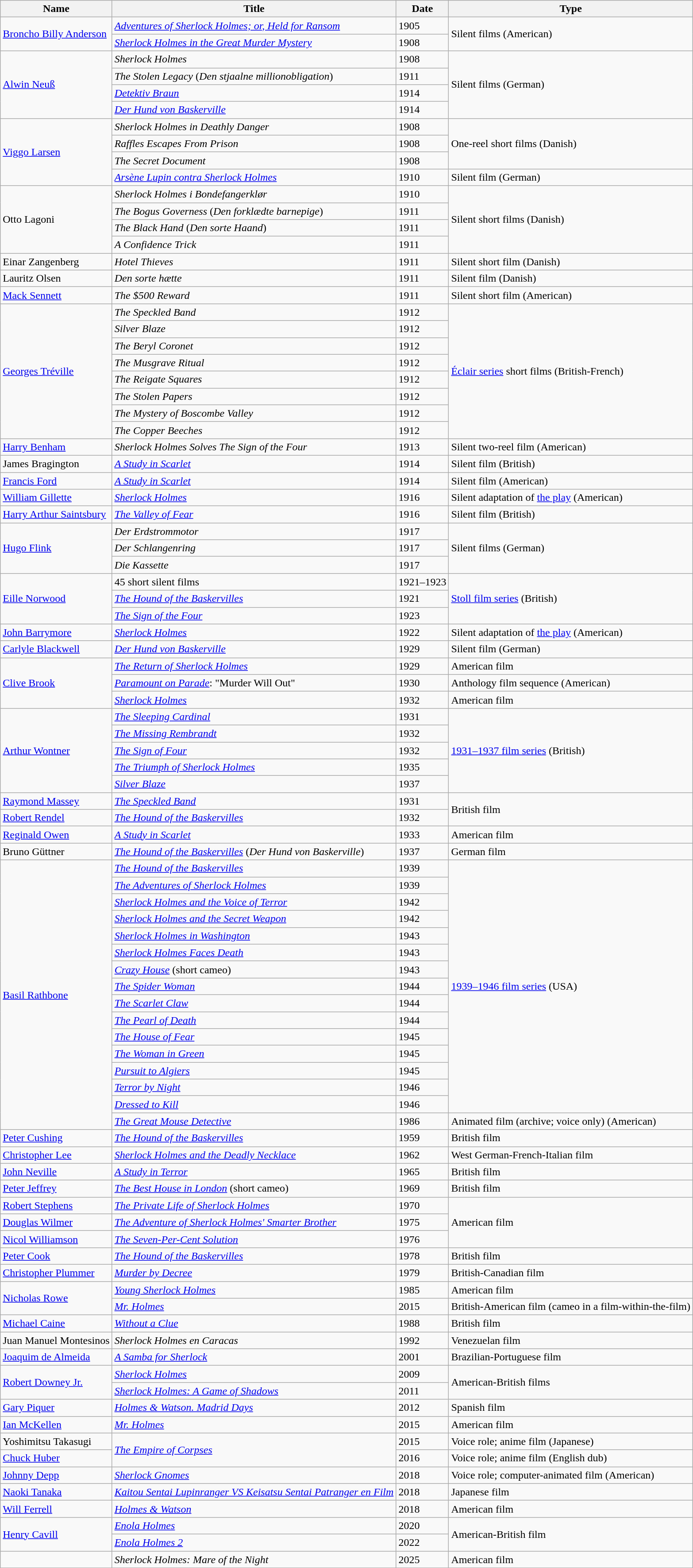<table class="wikitable sortable">
<tr>
<th>Name</th>
<th>Title</th>
<th>Date</th>
<th>Type</th>
</tr>
<tr>
<td rowspan="2"><a href='#'>Broncho Billy Anderson</a></td>
<td><em><a href='#'>Adventures of Sherlock Holmes; or, Held for Ransom</a></em></td>
<td>1905</td>
<td rowspan="2">Silent films (American)</td>
</tr>
<tr>
<td><em><a href='#'>Sherlock Holmes in the Great Murder Mystery</a></em></td>
<td>1908</td>
</tr>
<tr>
<td rowspan="4"><a href='#'>Alwin Neuß</a></td>
<td><em>Sherlock Holmes</em></td>
<td>1908</td>
<td rowspan="4">Silent films (German)</td>
</tr>
<tr>
<td><em>The Stolen Legacy</em> (<em>Den stjaalne millionobligation</em>)</td>
<td>1911</td>
</tr>
<tr>
<td><em><a href='#'>Detektiv Braun</a></em></td>
<td>1914</td>
</tr>
<tr>
<td><em><a href='#'>Der Hund von Baskerville</a></em></td>
<td>1914</td>
</tr>
<tr>
<td rowspan="4"><a href='#'>Viggo Larsen</a></td>
<td><em>Sherlock Holmes in Deathly Danger</em></td>
<td>1908</td>
<td rowspan="3">One-reel short films (Danish)</td>
</tr>
<tr>
<td><em>Raffles Escapes From Prison</em></td>
<td>1908</td>
</tr>
<tr>
<td><em>The Secret Document</em></td>
<td>1908</td>
</tr>
<tr>
<td><em><a href='#'>Arsène Lupin contra Sherlock Holmes</a></em></td>
<td>1910</td>
<td>Silent film (German)</td>
</tr>
<tr>
<td rowspan="4">Otto Lagoni</td>
<td><em>Sherlock Holmes i Bondefangerklør</em></td>
<td>1910</td>
<td rowspan="4">Silent short films (Danish)</td>
</tr>
<tr>
<td><em>The Bogus Governess</em> (<em>Den forklædte barnepige</em>)</td>
<td>1911</td>
</tr>
<tr>
<td><em>The Black Hand</em> (<em>Den sorte Haand</em>)</td>
<td>1911</td>
</tr>
<tr>
<td><em>A Confidence Trick</em></td>
<td>1911</td>
</tr>
<tr>
<td>Einar Zangenberg</td>
<td><em>Hotel Thieves</em></td>
<td>1911</td>
<td>Silent short film (Danish)</td>
</tr>
<tr>
<td>Lauritz Olsen</td>
<td><em>Den sorte hætte</em></td>
<td>1911</td>
<td>Silent film (Danish)</td>
</tr>
<tr>
<td><a href='#'>Mack Sennett</a></td>
<td><em>The $500 Reward</em></td>
<td>1911</td>
<td>Silent short film (American)</td>
</tr>
<tr>
<td rowspan="8"><a href='#'>Georges Tréville</a></td>
<td><em>The Speckled Band</em></td>
<td>1912</td>
<td rowspan="8"><a href='#'>Éclair series</a> short films (British-French)</td>
</tr>
<tr>
<td><em>Silver Blaze</em></td>
<td>1912</td>
</tr>
<tr>
<td><em>The Beryl Coronet</em></td>
<td>1912</td>
</tr>
<tr>
<td><em>The Musgrave Ritual</em></td>
<td>1912</td>
</tr>
<tr>
<td><em>The Reigate Squares</em></td>
<td>1912</td>
</tr>
<tr>
<td><em>The Stolen Papers</em></td>
<td>1912</td>
</tr>
<tr>
<td><em>The Mystery of Boscombe Valley</em></td>
<td>1912</td>
</tr>
<tr>
<td><em>The Copper Beeches</em></td>
<td>1912</td>
</tr>
<tr>
<td><a href='#'>Harry Benham</a></td>
<td><em>Sherlock Holmes Solves The Sign of the Four</em></td>
<td>1913</td>
<td>Silent two-reel film (American)</td>
</tr>
<tr>
<td>James Bragington</td>
<td><em><a href='#'>A Study in Scarlet</a></em></td>
<td>1914</td>
<td>Silent film (British)</td>
</tr>
<tr>
<td><a href='#'>Francis Ford</a></td>
<td><em><a href='#'>A Study in Scarlet</a></em></td>
<td>1914</td>
<td>Silent film (American)</td>
</tr>
<tr>
<td><a href='#'>William Gillette</a></td>
<td><em><a href='#'>Sherlock Holmes</a></em></td>
<td>1916</td>
<td>Silent adaptation of <a href='#'>the play</a> (American)</td>
</tr>
<tr>
<td><a href='#'>Harry Arthur Saintsbury</a></td>
<td><em><a href='#'>The Valley of Fear</a></em></td>
<td>1916</td>
<td>Silent film (British)</td>
</tr>
<tr>
<td rowspan="3"><a href='#'>Hugo Flink</a></td>
<td><em>Der Erdstrommotor</em></td>
<td>1917</td>
<td rowspan="3">Silent films (German)</td>
</tr>
<tr>
<td><em>Der Schlangenring</em></td>
<td>1917</td>
</tr>
<tr>
<td><em>Die Kassette</em></td>
<td>1917</td>
</tr>
<tr>
<td rowspan="3"><a href='#'>Eille Norwood</a></td>
<td>45 short silent films</td>
<td>1921–1923</td>
<td rowspan="3"><a href='#'>Stoll film series</a> (British)</td>
</tr>
<tr>
<td><em><a href='#'>The Hound of the Baskervilles</a></em></td>
<td>1921</td>
</tr>
<tr>
<td><em><a href='#'>The Sign of the Four</a></em></td>
<td>1923</td>
</tr>
<tr>
<td><a href='#'>John Barrymore</a></td>
<td><em><a href='#'>Sherlock Holmes</a></em></td>
<td>1922</td>
<td>Silent adaptation of <a href='#'>the play</a> (American)</td>
</tr>
<tr>
<td><a href='#'>Carlyle Blackwell</a></td>
<td><em><a href='#'>Der Hund von Baskerville</a></em></td>
<td>1929</td>
<td>Silent film (German)</td>
</tr>
<tr>
<td rowspan="3"><a href='#'>Clive Brook</a></td>
<td><em><a href='#'>The Return of Sherlock Holmes</a></em></td>
<td>1929</td>
<td>American film</td>
</tr>
<tr>
<td><em><a href='#'>Paramount on Parade</a></em>: "Murder Will Out"</td>
<td>1930</td>
<td>Anthology film sequence (American)</td>
</tr>
<tr>
<td><em><a href='#'>Sherlock Holmes</a></em></td>
<td>1932</td>
<td>American film</td>
</tr>
<tr>
<td rowspan="5"><a href='#'>Arthur Wontner</a></td>
<td><em><a href='#'>The Sleeping Cardinal</a></em></td>
<td>1931</td>
<td rowspan="5"><a href='#'>1931–1937 film series</a> (British)</td>
</tr>
<tr>
<td><em><a href='#'>The Missing Rembrandt</a></em></td>
<td>1932</td>
</tr>
<tr>
<td><em><a href='#'>The Sign of Four</a></em></td>
<td>1932</td>
</tr>
<tr>
<td><em><a href='#'>The Triumph of Sherlock Holmes</a></em></td>
<td>1935</td>
</tr>
<tr>
<td><em><a href='#'>Silver Blaze</a></em></td>
<td>1937</td>
</tr>
<tr>
<td><a href='#'>Raymond Massey</a></td>
<td><em><a href='#'>The Speckled Band</a></em></td>
<td>1931</td>
<td rowspan="2">British film</td>
</tr>
<tr>
<td><a href='#'>Robert Rendel</a></td>
<td><em><a href='#'>The Hound of the Baskervilles</a></em></td>
<td>1932</td>
</tr>
<tr>
<td><a href='#'>Reginald Owen</a></td>
<td><em><a href='#'>A Study in Scarlet</a></em></td>
<td>1933</td>
<td>American film</td>
</tr>
<tr>
<td>Bruno Güttner</td>
<td><em><a href='#'>The Hound of the Baskervilles</a></em> (<em>Der Hund von Baskerville</em>)</td>
<td>1937</td>
<td>German film</td>
</tr>
<tr>
<td rowspan="16"><a href='#'>Basil Rathbone</a></td>
<td><em><a href='#'>The Hound of the Baskervilles</a></em></td>
<td>1939</td>
<td rowspan="15"><a href='#'>1939–1946 film series</a> (USA)</td>
</tr>
<tr>
<td><em><a href='#'>The Adventures of Sherlock Holmes</a></em></td>
<td>1939</td>
</tr>
<tr>
<td><em><a href='#'>Sherlock Holmes and the Voice of Terror</a></em></td>
<td>1942</td>
</tr>
<tr>
<td><em><a href='#'>Sherlock Holmes and the Secret Weapon</a></em></td>
<td>1942</td>
</tr>
<tr>
<td><em><a href='#'>Sherlock Holmes in Washington</a></em></td>
<td>1943</td>
</tr>
<tr>
<td><em><a href='#'>Sherlock Holmes Faces Death</a></em></td>
<td>1943</td>
</tr>
<tr>
<td><em><a href='#'>Crazy House</a></em> (short cameo)</td>
<td>1943</td>
</tr>
<tr>
<td><em><a href='#'>The Spider Woman</a></em></td>
<td>1944</td>
</tr>
<tr>
<td><em><a href='#'>The Scarlet Claw</a></em></td>
<td>1944</td>
</tr>
<tr>
<td><em><a href='#'>The Pearl of Death</a></em></td>
<td>1944</td>
</tr>
<tr>
<td><em><a href='#'>The House of Fear</a></em></td>
<td>1945</td>
</tr>
<tr>
<td><em><a href='#'>The Woman in Green</a></em></td>
<td>1945</td>
</tr>
<tr>
<td><em><a href='#'>Pursuit to Algiers</a></em></td>
<td>1945</td>
</tr>
<tr>
<td><em><a href='#'>Terror by Night</a></em></td>
<td>1946</td>
</tr>
<tr>
<td><em><a href='#'>Dressed to Kill</a></em></td>
<td>1946</td>
</tr>
<tr>
<td><em><a href='#'>The Great Mouse Detective</a></em></td>
<td>1986</td>
<td>Animated film (archive; voice only) (American)</td>
</tr>
<tr>
<td><a href='#'>Peter Cushing</a></td>
<td><em><a href='#'>The Hound of the Baskervilles</a></em></td>
<td>1959</td>
<td>British film</td>
</tr>
<tr>
<td><a href='#'>Christopher Lee</a></td>
<td><em><a href='#'>Sherlock Holmes and the Deadly Necklace</a></em></td>
<td>1962</td>
<td>West German-French-Italian film</td>
</tr>
<tr>
<td><a href='#'>John Neville</a></td>
<td><em><a href='#'>A Study in Terror</a></em></td>
<td>1965</td>
<td>British film</td>
</tr>
<tr>
<td><a href='#'>Peter Jeffrey</a></td>
<td><em><a href='#'>The Best House in London</a></em> (short cameo)</td>
<td>1969</td>
<td>British film</td>
</tr>
<tr>
<td><a href='#'>Robert Stephens</a></td>
<td><em><a href='#'>The Private Life of Sherlock Holmes</a></em></td>
<td>1970</td>
<td rowspan="3">American film</td>
</tr>
<tr>
<td><a href='#'>Douglas Wilmer</a></td>
<td><em><a href='#'>The Adventure of Sherlock Holmes' Smarter Brother</a></em></td>
<td>1975</td>
</tr>
<tr>
<td><a href='#'>Nicol Williamson</a></td>
<td><em><a href='#'>The Seven-Per-Cent Solution</a></em></td>
<td>1976</td>
</tr>
<tr>
<td><a href='#'>Peter Cook</a></td>
<td><em><a href='#'>The Hound of the Baskervilles</a></em></td>
<td>1978</td>
<td>British film</td>
</tr>
<tr>
<td><a href='#'>Christopher Plummer</a></td>
<td><em><a href='#'>Murder by Decree</a></em></td>
<td>1979</td>
<td>British-Canadian film</td>
</tr>
<tr>
<td rowspan="2"><a href='#'>Nicholas Rowe</a></td>
<td><em><a href='#'>Young Sherlock Holmes</a></em></td>
<td>1985</td>
<td>American film</td>
</tr>
<tr>
<td><em><a href='#'>Mr. Holmes</a></em></td>
<td>2015</td>
<td>British-American film (cameo in a film-within-the-film)</td>
</tr>
<tr>
<td><a href='#'>Michael Caine</a></td>
<td><em><a href='#'>Without a Clue</a></em></td>
<td>1988</td>
<td>British film</td>
</tr>
<tr>
<td>Juan Manuel Montesinos</td>
<td><em>Sherlock Holmes en Caracas</em></td>
<td>1992</td>
<td>Venezuelan film</td>
</tr>
<tr>
<td><a href='#'>Joaquim de Almeida</a></td>
<td><em><a href='#'>A Samba for Sherlock</a></em></td>
<td>2001</td>
<td>Brazilian-Portuguese film</td>
</tr>
<tr>
<td rowspan="2"><a href='#'>Robert Downey Jr.</a></td>
<td><em><a href='#'>Sherlock Holmes</a></em></td>
<td>2009</td>
<td rowspan="2">American-British films</td>
</tr>
<tr>
<td><em><a href='#'>Sherlock Holmes: A Game of Shadows</a></em></td>
<td>2011</td>
</tr>
<tr>
<td><a href='#'>Gary Piquer</a></td>
<td><em><a href='#'>Holmes & Watson. Madrid Days</a></em></td>
<td>2012</td>
<td>Spanish film</td>
</tr>
<tr>
<td><a href='#'>Ian McKellen</a></td>
<td><em><a href='#'>Mr. Holmes</a></em></td>
<td>2015</td>
<td>American film</td>
</tr>
<tr>
<td>Yoshimitsu Takasugi</td>
<td rowspan="2"><em><a href='#'>The Empire of Corpses</a></em></td>
<td>2015</td>
<td>Voice role; anime film (Japanese)</td>
</tr>
<tr>
<td><a href='#'>Chuck Huber</a></td>
<td>2016</td>
<td>Voice role; anime film (English dub)</td>
</tr>
<tr>
<td><a href='#'>Johnny Depp</a></td>
<td><em><a href='#'>Sherlock Gnomes</a></em></td>
<td>2018</td>
<td>Voice role; computer-animated film (American)</td>
</tr>
<tr>
<td><a href='#'>Naoki Tanaka</a></td>
<td><em><a href='#'>Kaitou Sentai Lupinranger VS Keisatsu Sentai Patranger en Film</a></em></td>
<td>2018</td>
<td>Japanese film</td>
</tr>
<tr>
<td><a href='#'>Will Ferrell</a></td>
<td><em><a href='#'>Holmes & Watson</a></em></td>
<td>2018</td>
<td>American film</td>
</tr>
<tr>
<td rowspan="2"><a href='#'>Henry Cavill</a></td>
<td><em><a href='#'>Enola Holmes</a></em></td>
<td>2020</td>
<td rowspan="2">American-British film</td>
</tr>
<tr>
<td><em><a href='#'>Enola Holmes 2</a></em></td>
<td>2022</td>
</tr>
<tr>
<td></td>
<td><em>Sherlock Holmes: Mare of the Night</em></td>
<td>2025</td>
<td>American film</td>
</tr>
</table>
